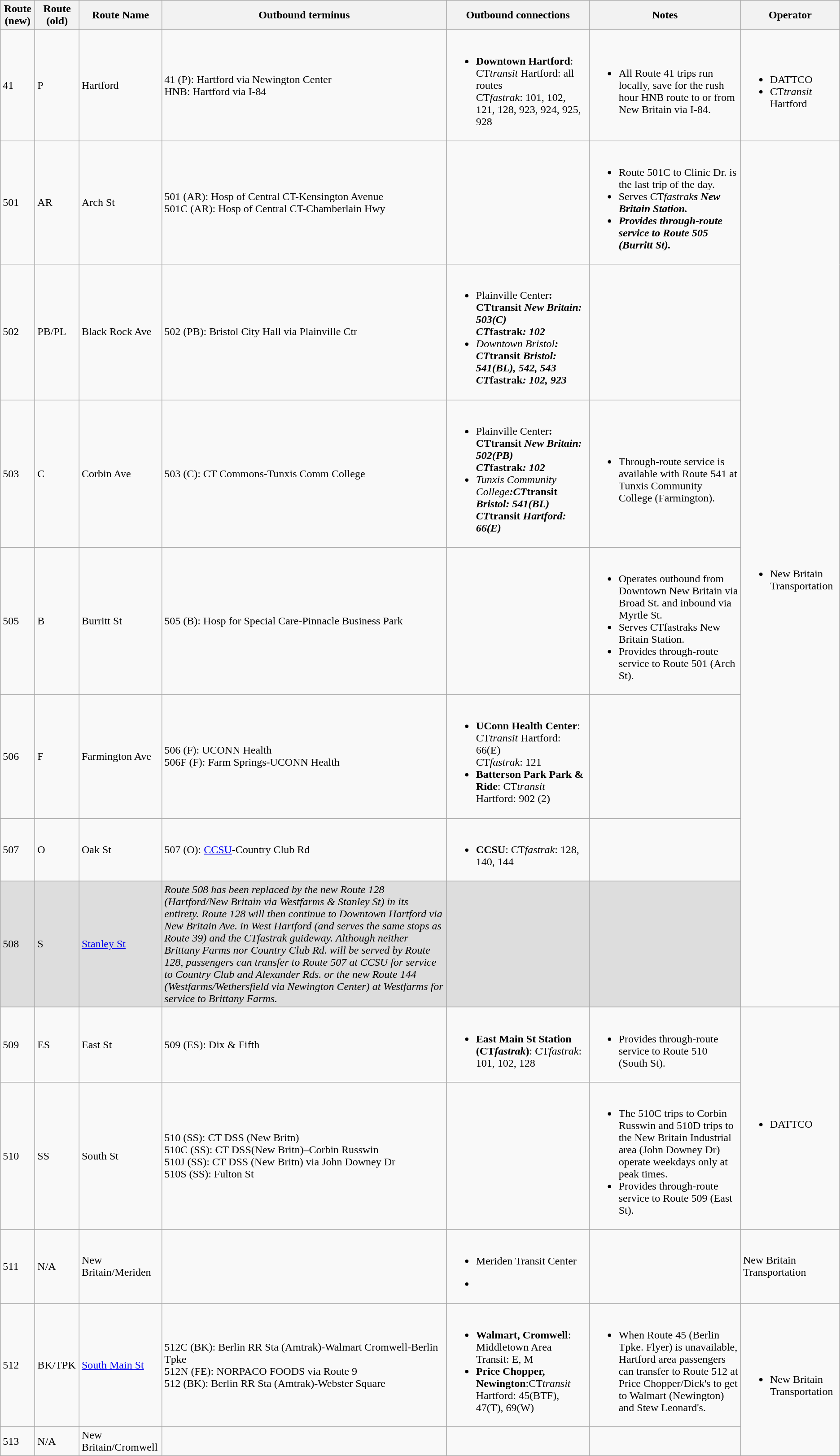<table class="wikitable">
<tr>
<th>Route (new)</th>
<th>Route (old)</th>
<th>Route Name</th>
<th>Outbound terminus</th>
<th>Outbound connections</th>
<th>Notes</th>
<th>Operator</th>
</tr>
<tr>
<td>41</td>
<td>P</td>
<td>Hartford</td>
<td>41 (P): Hartford via Newington Center<br>HNB: Hartford via I-84</td>
<td><br><ul><li><strong>Downtown Hartford</strong>: CT<em>transit</em> Hartford: all routes<br>CT<em>fastrak</em>: 101, 102, 121, 128, 923, 924, 925, 928</li></ul></td>
<td><br><ul><li>All Route 41 trips run locally, save for the rush hour HNB route to or from New Britain via I-84.</li></ul></td>
<td><br><ul><li>DATTCO</li><li>CT<em>transit</em> Hartford</li></ul></td>
</tr>
<tr>
<td>501</td>
<td>AR</td>
<td>Arch St</td>
<td>501 (AR): Hosp of Central CT-Kensington Avenue<br>501C (AR): Hosp of Central CT-Chamberlain Hwy</td>
<td></td>
<td><br><ul><li>Route 501C to Clinic Dr. is the last trip of the day.</li><li>Serves CT<em>fastrak<strong>s New Britain Station.</li><li>Provides through-route service to Route 505 (Burritt St).</li></ul></td>
<td rowspan="7"><br><ul><li>New Britain Transportation</li></ul></td>
</tr>
<tr>
<td>502</td>
<td>PB/PL</td>
<td>Black Rock Ave</td>
<td>502 (PB): Bristol City Hall via Plainville Ctr</td>
<td><br><ul><li></strong>Plainville Center<strong>: CT</em>transit<em> New Britain: 503(C)<br>CT</em>fastrak<em>: 102</li><li></strong>Downtown Bristol<strong>: CT</em>transit<em> Bristol: 541(BL), 542, 543<br>CT</em>fastrak<em>: 102, 923</li></ul></td>
<td></td>
</tr>
<tr>
<td>503</td>
<td>C</td>
<td>Corbin Ave</td>
<td>503 (C): CT Commons-Tunxis Comm College</td>
<td><br><ul><li></strong>Plainville Center<strong>: CT</em>transit<em> New Britain: 502(PB)<br>CT</em>fastrak<em>: 102</li><li></strong>Tunxis Community College<strong>:CT</em>transit<em> Bristol: 541(BL)<br>CT</em>transit<em> Hartford: 66(E)</li></ul></td>
<td><br><ul><li>Through-route service is available with Route 541 at Tunxis Community College (Farmington).</li></ul></td>
</tr>
<tr>
<td>505</td>
<td>B</td>
<td>Burritt St</td>
<td>505 (B): Hosp for Special Care-Pinnacle Business Park</td>
<td></td>
<td><br><ul><li>Operates outbound from Downtown New Britain via Broad St. and inbound via Myrtle St.</li><li>Serves CT</em>fastrak</strong>s New Britain Station.</li><li>Provides through-route service to Route 501 (Arch St).</li></ul></td>
</tr>
<tr>
<td>506</td>
<td>F</td>
<td>Farmington Ave</td>
<td>506 (F): UCONN Health<br>506F (F): Farm Springs-UCONN Health</td>
<td><br><ul><li><strong>UConn Health Center</strong>: CT<em>transit</em> Hartford: 66(E)<br>CT<em>fastrak</em>: 121</li><li><strong>Batterson Park Park & Ride</strong>: CT<em>transit</em> Hartford: 902 (2)</li></ul></td>
<td></td>
</tr>
<tr>
<td>507</td>
<td>O</td>
<td>Oak St</td>
<td>507 (O): <a href='#'>CCSU</a>-Country Club Rd</td>
<td><br><ul><li><strong>CCSU</strong>: CT<em>fastrak</em>: 128, 140, 144</li></ul></td>
<td></td>
</tr>
<tr bgcolor = "dddddd">
<td>508</td>
<td>S</td>
<td><a href='#'>Stanley St</a></td>
<td><em>Route 508 has been replaced by the new Route 128 (Hartford/New Britain via Westfarms & Stanley St) in its entirety. Route 128 will then continue to Downtown Hartford via New Britain Ave. in West Hartford (and serves the same stops as Route 39) and the CTfastrak guideway. Although neither Brittany Farms nor Country Club Rd. will be served by Route 128, passengers can transfer to Route 507 at CCSU for service to Country Club and Alexander Rds. or the new Route 144 (Westfarms/Wethersfield via Newington Center) at Westfarms for service to Brittany Farms.</em></td>
<td></td>
<td></td>
</tr>
<tr>
<td>509</td>
<td>ES</td>
<td>East St</td>
<td>509 (ES): Dix & Fifth</td>
<td><br><ul><li><strong>East Main St Station (CT<em>fastrak</em>)</strong>: CT<em>fastrak</em>: 101, 102, 128</li></ul></td>
<td><br><ul><li>Provides through-route service to Route 510 (South St).</li></ul></td>
<td rowspan="2"><br><ul><li>DATTCO</li></ul></td>
</tr>
<tr>
<td>510</td>
<td>SS</td>
<td>South St</td>
<td>510 (SS): CT DSS (New Britn)<br>510C (SS): CT DSS(New Britn)–Corbin Russwin<br>510J (SS): CT DSS (New Britn) via John Downey Dr<br>510S (SS): Fulton St</td>
<td></td>
<td><br><ul><li>The 510C trips to Corbin Russwin and 510D trips to the New Britain Industrial area (John Downey Dr) operate weekdays only at peak times.</li><li>Provides through-route service to Route 509 (East St).</li></ul></td>
</tr>
<tr>
<td>511</td>
<td>N/A</td>
<td>New Britain/Meriden</td>
<td></td>
<td><br><ul><li>Meriden Transit Center</li></ul><ul><li></li></ul></td>
<td></td>
<td>New Britain Transportation</td>
</tr>
<tr>
<td>512</td>
<td>BK/TPK</td>
<td><a href='#'>South Main St</a></td>
<td>512C (BK): Berlin RR Sta (Amtrak)-Walmart Cromwell-Berlin Tpke<br>512N (FE): NORPACO FOODS via Route 9<br>512 (BK): Berlin RR Sta (Amtrak)-Webster Square</td>
<td><br><ul><li><strong>Walmart, Cromwell</strong>: Middletown Area Transit: E, M</li><li><strong>Price Chopper, Newington</strong>:CT<em>transit</em> Hartford: 45(BTF), 47(T), 69(W)</li></ul></td>
<td><br><ul><li>When Route 45 (Berlin Tpke. Flyer) is unavailable, Hartford area passengers can transfer to Route 512 at Price Chopper/Dick's to get to Walmart (Newington) and Stew Leonard's.</li></ul></td>
<td rowspan="3"><br><ul><li>New Britain Transportation</li></ul></td>
</tr>
<tr>
<td>513</td>
<td>N/A</td>
<td>New Britain/Cromwell</td>
<td></td>
<td></td>
<td></td>
</tr>
</table>
